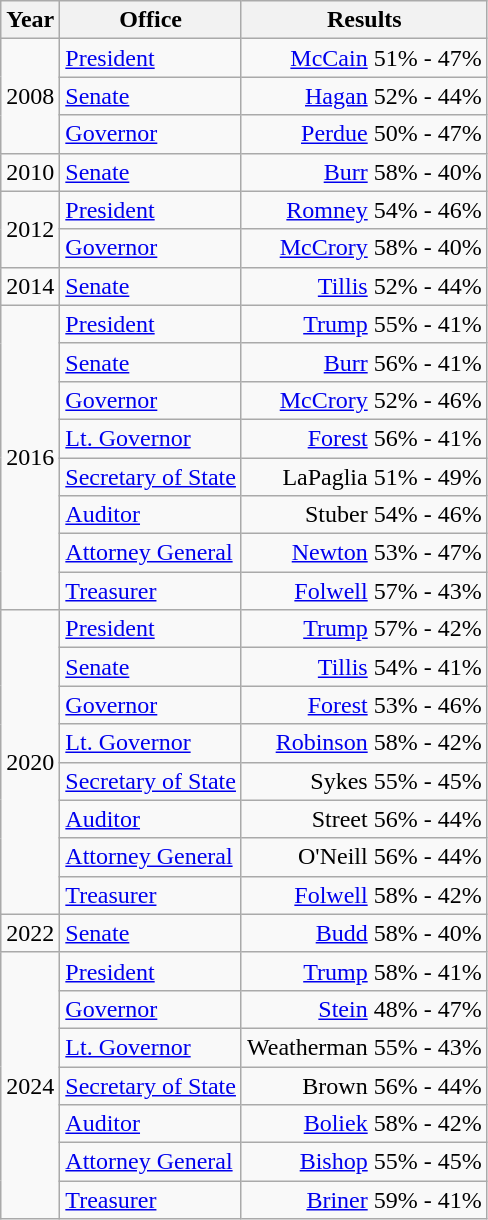<table class=wikitable>
<tr>
<th>Year</th>
<th>Office</th>
<th>Results</th>
</tr>
<tr>
<td rowspan=3>2008</td>
<td><a href='#'>President</a></td>
<td align="right" ><a href='#'>McCain</a> 51% - 47%</td>
</tr>
<tr>
<td><a href='#'>Senate</a></td>
<td align="right" ><a href='#'>Hagan</a> 52% - 44%</td>
</tr>
<tr>
<td><a href='#'>Governor</a></td>
<td align="right" ><a href='#'>Perdue</a> 50% - 47%</td>
</tr>
<tr>
<td>2010</td>
<td><a href='#'>Senate</a></td>
<td align="right" ><a href='#'>Burr</a> 58% - 40%</td>
</tr>
<tr>
<td rowspan=2>2012</td>
<td><a href='#'>President</a></td>
<td align="right" ><a href='#'>Romney</a> 54% - 46%</td>
</tr>
<tr>
<td><a href='#'>Governor</a></td>
<td align="right" ><a href='#'>McCrory</a> 58% - 40%</td>
</tr>
<tr>
<td>2014</td>
<td><a href='#'>Senate</a></td>
<td align="right" ><a href='#'>Tillis</a> 52% - 44%</td>
</tr>
<tr>
<td rowspan=8>2016</td>
<td><a href='#'>President</a></td>
<td align="right" ><a href='#'>Trump</a> 55% - 41%</td>
</tr>
<tr>
<td><a href='#'>Senate</a></td>
<td align="right" ><a href='#'>Burr</a> 56% - 41%</td>
</tr>
<tr>
<td><a href='#'>Governor</a></td>
<td align="right" ><a href='#'>McCrory</a> 52% - 46%</td>
</tr>
<tr>
<td><a href='#'>Lt. Governor</a></td>
<td align="right" ><a href='#'>Forest</a> 56% - 41%</td>
</tr>
<tr>
<td><a href='#'>Secretary of State</a></td>
<td align="right" >LaPaglia 51% - 49%</td>
</tr>
<tr>
<td><a href='#'>Auditor</a></td>
<td align="right" >Stuber 54% - 46%</td>
</tr>
<tr>
<td><a href='#'>Attorney General</a></td>
<td align="right" ><a href='#'>Newton</a> 53% - 47%</td>
</tr>
<tr>
<td><a href='#'>Treasurer</a></td>
<td align="right" ><a href='#'>Folwell</a> 57% - 43%</td>
</tr>
<tr>
<td rowspan=8>2020</td>
<td><a href='#'>President</a></td>
<td align="right" ><a href='#'>Trump</a> 57% - 42%</td>
</tr>
<tr>
<td><a href='#'>Senate</a></td>
<td align="right" ><a href='#'>Tillis</a> 54% - 41%</td>
</tr>
<tr>
<td><a href='#'>Governor</a></td>
<td align="right" ><a href='#'>Forest</a> 53% - 46%</td>
</tr>
<tr>
<td><a href='#'>Lt. Governor</a></td>
<td align="right" ><a href='#'>Robinson</a> 58% - 42%</td>
</tr>
<tr>
<td><a href='#'>Secretary of State</a></td>
<td align="right" >Sykes 55% - 45%</td>
</tr>
<tr>
<td><a href='#'>Auditor</a></td>
<td align="right" >Street 56% - 44%</td>
</tr>
<tr>
<td><a href='#'>Attorney General</a></td>
<td align="right" >O'Neill 56% - 44%</td>
</tr>
<tr>
<td><a href='#'>Treasurer</a></td>
<td align="right" ><a href='#'>Folwell</a> 58% - 42%</td>
</tr>
<tr>
<td>2022</td>
<td><a href='#'>Senate</a></td>
<td align="right" ><a href='#'>Budd</a> 58% - 40%</td>
</tr>
<tr>
<td rowspan=7>2024</td>
<td><a href='#'>President</a></td>
<td align="right" ><a href='#'>Trump</a> 58% - 41%</td>
</tr>
<tr>
<td><a href='#'>Governor</a></td>
<td align="right" ><a href='#'>Stein</a> 48% - 47%</td>
</tr>
<tr>
<td><a href='#'>Lt. Governor</a></td>
<td align="right" >Weatherman 55% - 43%</td>
</tr>
<tr>
<td><a href='#'>Secretary of State</a></td>
<td align="right" >Brown 56% - 44%</td>
</tr>
<tr>
<td><a href='#'>Auditor</a></td>
<td align="right" ><a href='#'>Boliek</a> 58% - 42%</td>
</tr>
<tr>
<td><a href='#'>Attorney General</a></td>
<td align="right" ><a href='#'>Bishop</a> 55% - 45%</td>
</tr>
<tr>
<td><a href='#'>Treasurer</a></td>
<td align="right" ><a href='#'>Briner</a> 59% - 41%</td>
</tr>
</table>
